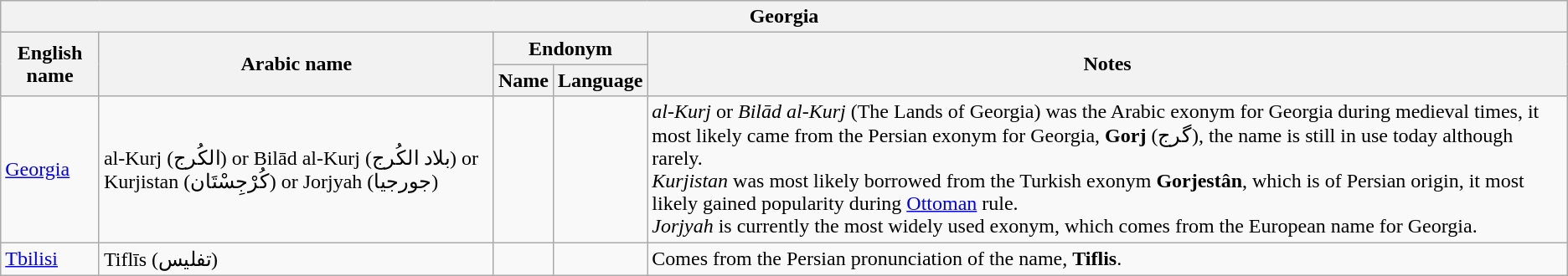<table class="wikitable sortable">
<tr>
<th colspan="5">Georgia</th>
</tr>
<tr>
<th rowspan="2">English name</th>
<th rowspan="2">Arabic name</th>
<th colspan="2">Endonym</th>
<th rowspan="2">Notes</th>
</tr>
<tr>
<th>Name</th>
<th>Language</th>
</tr>
<tr>
<td><a href='#'>Georgia</a></td>
<td>al-Kurj (الكُرج) or Bilād al-Kurj (بلاد الكُرج) or Kurjistan (كُرْجِسْتَان) or Jorjyah (جورجيا)</td>
<td></td>
<td></td>
<td><em>al-Kurj</em> or <em>Bilād al-Kurj</em> (The Lands of Georgia) was the Arabic exonym for Georgia during medieval times, it most likely came from the Persian exonym for Georgia, <strong>Gorj</strong> (گرج), the name is still in use today although rarely.<br><em>Kurjistan</em> was most likely borrowed from the Turkish exonym <strong>Gorjestân</strong>, which is of Persian origin, it most likely gained popularity during <a href='#'>Ottoman</a> rule.<br><em>Jorjyah</em> is currently the most widely used exonym, which comes from the European name for Georgia.</td>
</tr>
<tr>
<td><a href='#'>Tbilisi</a></td>
<td>Tiflīs (تفليس)</td>
<td></td>
<td></td>
<td>Comes from the Persian pronunciation of the name, <strong>Tiflis</strong>.</td>
</tr>
</table>
